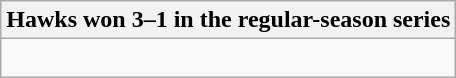<table class="wikitable collapsible collapsed">
<tr>
<th>Hawks won 3–1 in the regular-season series</th>
</tr>
<tr>
<td><br>


</td>
</tr>
</table>
